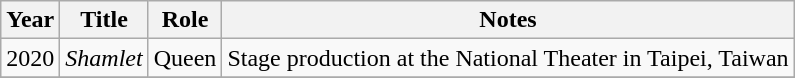<table class="wikitable">
<tr>
<th>Year</th>
<th>Title</th>
<th>Role</th>
<th>Notes</th>
</tr>
<tr>
<td>2020</td>
<td><em>Shamlet</em></td>
<td>Queen</td>
<td>Stage production at the National Theater in Taipei, Taiwan</td>
</tr>
<tr>
</tr>
</table>
